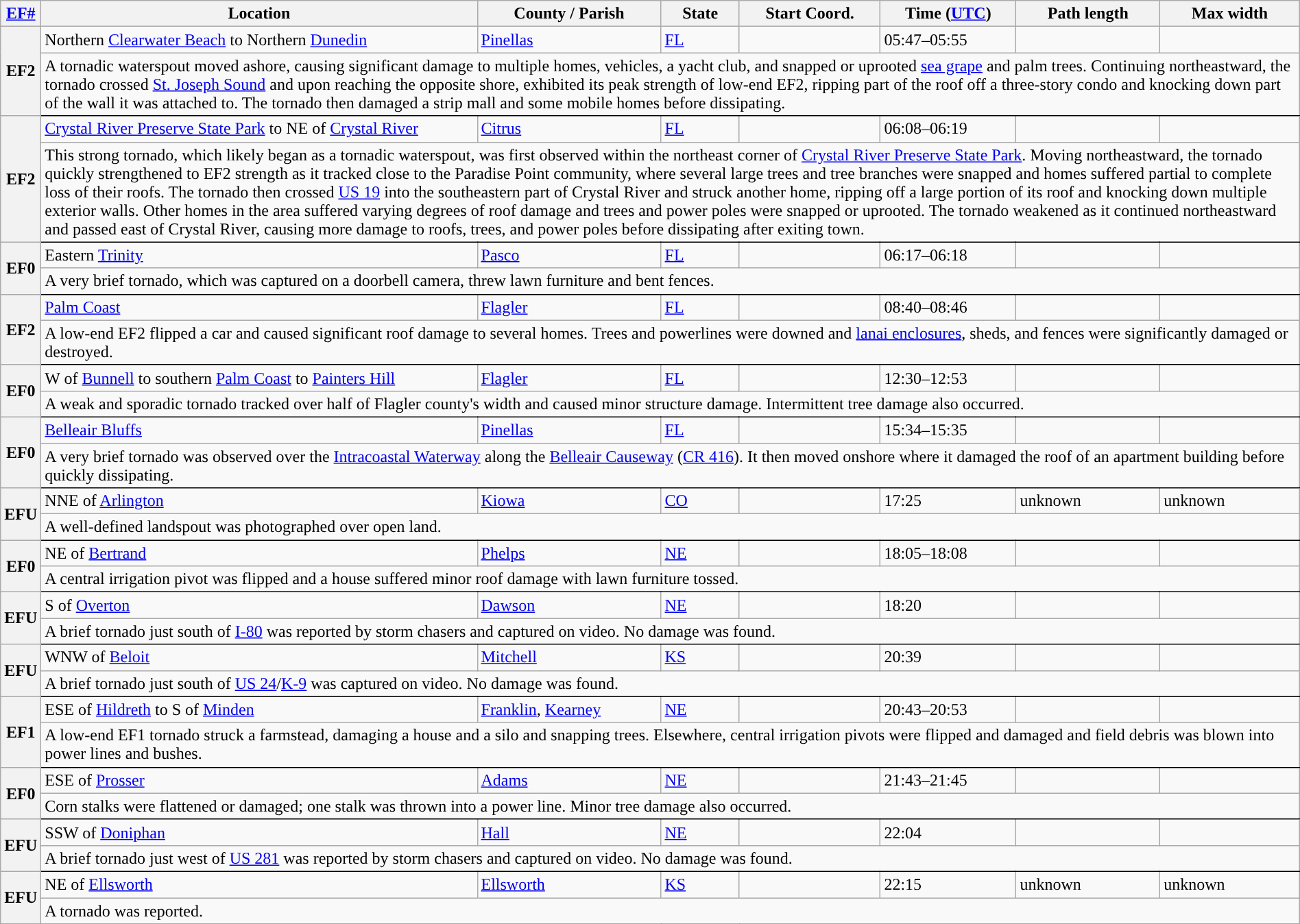<table class="wikitable sortable" style="width:100%;">
<tr>
<th scope="col" width="2%" align="center"><a href='#'>EF#</a></th>
<th scope="col" align="center" class="unsortable">Location</th>
<th scope="col" align="center" class="unsortable">County / Parish</th>
<th scope="col" align="center">State</th>
<th scope="col" align="center">Start Coord.</th>
<th scope="col" align="center">Time (<a href='#'>UTC</a>)</th>
<th scope="col" align="center">Path length</th>
<th scope="col" align="center">Max width</th>
</tr>
<tr>
<th scope="row" rowspan="2" style="background-color:#">EF2</th>
<td>Northern <a href='#'>Clearwater Beach</a> to Northern <a href='#'>Dunedin</a></td>
<td><a href='#'>Pinellas</a></td>
<td><a href='#'>FL</a></td>
<td></td>
<td>05:47–05:55</td>
<td></td>
<td></td>
</tr>
<tr class="expand-child">
<td colspan="8" style=" border-bottom: 1px solid black;">A tornadic waterspout moved ashore, causing significant damage to multiple homes, vehicles, a yacht club, and snapped or uprooted <a href='#'>sea grape</a> and palm trees. Continuing northeastward, the tornado crossed <a href='#'>St. Joseph Sound</a> and upon reaching the opposite shore, exhibited its peak strength of low-end EF2, ripping part of the roof off a three-story condo and knocking down part of the wall it was attached to. The tornado then damaged a strip mall and some mobile homes before dissipating.</td>
</tr>
<tr>
<th scope="row" rowspan="2" style="background-color:#">EF2</th>
<td><a href='#'>Crystal River Preserve State Park</a> to NE of <a href='#'>Crystal River</a></td>
<td><a href='#'>Citrus</a></td>
<td><a href='#'>FL</a></td>
<td></td>
<td>06:08–06:19</td>
<td></td>
<td></td>
</tr>
<tr class="expand-child">
<td colspan="8" style=" border-bottom: 1px solid black;">This strong tornado, which likely began as a tornadic waterspout, was first observed within the northeast corner of <a href='#'>Crystal River Preserve State Park</a>. Moving northeastward, the tornado quickly strengthened to EF2 strength as it tracked close to the Paradise Point community, where several large trees and tree branches were snapped and homes suffered partial to complete loss of their roofs. The tornado then crossed <a href='#'>US 19</a> into the southeastern part of Crystal River and struck another home, ripping off a large portion of its roof and knocking down multiple exterior walls. Other homes in the area suffered varying degrees of roof damage and trees and power poles were snapped or uprooted. The tornado weakened as it continued northeastward and passed east of Crystal River, causing more damage to roofs, trees, and power poles before dissipating after exiting town.</td>
</tr>
<tr>
<th scope="row" rowspan="2" style="background-color:#">EF0</th>
<td>Eastern <a href='#'>Trinity</a></td>
<td><a href='#'>Pasco</a></td>
<td><a href='#'>FL</a></td>
<td></td>
<td>06:17–06:18</td>
<td></td>
<td></td>
</tr>
<tr class="expand-child">
<td colspan="8" style=" border-bottom: 1px solid black;">A very brief tornado, which was captured on a doorbell camera, threw lawn furniture and bent fences.</td>
</tr>
<tr>
<th scope="row" rowspan="2" style="background-color:#">EF2</th>
<td><a href='#'>Palm Coast</a></td>
<td><a href='#'>Flagler</a></td>
<td><a href='#'>FL</a></td>
<td></td>
<td>08:40–08:46</td>
<td></td>
<td></td>
</tr>
<tr class="expand-child">
<td colspan="8" style=" border-bottom: 1px solid black;">A low-end EF2 flipped a car and caused significant roof damage to several homes. Trees and powerlines were downed and <a href='#'>lanai enclosures</a>, sheds, and fences were significantly damaged or destroyed.</td>
</tr>
<tr>
<th scope="row" rowspan="2" style="background-color:#">EF0</th>
<td>W of <a href='#'>Bunnell</a> to southern <a href='#'>Palm Coast</a> to <a href='#'>Painters Hill</a></td>
<td><a href='#'>Flagler</a></td>
<td><a href='#'>FL</a></td>
<td></td>
<td>12:30–12:53</td>
<td></td>
<td></td>
</tr>
<tr class="expand-child">
<td colspan="8" style=" border-bottom: 1px solid black;">A weak and sporadic tornado tracked over half of Flagler county's width and caused minor structure damage. Intermittent tree damage also occurred.</td>
</tr>
<tr>
<th scope="row" rowspan="2" style="background-color:#">EF0</th>
<td><a href='#'>Belleair Bluffs</a></td>
<td><a href='#'>Pinellas</a></td>
<td><a href='#'>FL</a></td>
<td></td>
<td>15:34–15:35</td>
<td></td>
<td></td>
</tr>
<tr class="expand-child">
<td colspan="8" style=" border-bottom: 1px solid black;">A very brief tornado was observed over the <a href='#'>Intracoastal Waterway</a> along the <a href='#'>Belleair Causeway</a> (<a href='#'>CR 416</a>). It then moved onshore where it damaged the roof of an apartment building before quickly dissipating.</td>
</tr>
<tr>
<th scope="row" rowspan="2" style="background-color:#">EFU</th>
<td>NNE of <a href='#'>Arlington</a></td>
<td><a href='#'>Kiowa</a></td>
<td><a href='#'>CO</a></td>
<td></td>
<td>17:25</td>
<td>unknown</td>
<td>unknown</td>
</tr>
<tr class="expand-child">
<td colspan="8" style=" border-bottom: 1px solid black;">A well-defined landspout was photographed over open land.</td>
</tr>
<tr>
<th scope="row" rowspan="2" style="background-color:#">EF0</th>
<td>NE of <a href='#'>Bertrand</a></td>
<td><a href='#'>Phelps</a></td>
<td><a href='#'>NE</a></td>
<td></td>
<td>18:05–18:08</td>
<td></td>
<td></td>
</tr>
<tr class="expand-child">
<td colspan="8" style=" border-bottom: 1px solid black;">A central irrigation pivot was flipped and a house suffered minor roof damage with lawn furniture tossed.</td>
</tr>
<tr>
<th scope="row" rowspan="2" style="background-color:#">EFU</th>
<td>S of <a href='#'>Overton</a></td>
<td><a href='#'>Dawson</a></td>
<td><a href='#'>NE</a></td>
<td></td>
<td>18:20</td>
<td></td>
<td></td>
</tr>
<tr class="expand-child">
<td colspan="8" style=" border-bottom: 1px solid black;">A brief tornado just south of <a href='#'>I-80</a> was reported by storm chasers and captured on video. No damage was found.</td>
</tr>
<tr>
<th scope="row" rowspan="2" style="background-color:#">EFU</th>
<td>WNW of <a href='#'>Beloit</a></td>
<td><a href='#'>Mitchell</a></td>
<td><a href='#'>KS</a></td>
<td></td>
<td>20:39</td>
<td></td>
<td></td>
</tr>
<tr class="expand-child">
<td colspan="8" style=" border-bottom: 1px solid black;">A brief tornado just south of <a href='#'>US 24</a>/<a href='#'>K-9</a> was captured on video. No damage was found.</td>
</tr>
<tr>
<th scope="row" rowspan="2" style="background-color:#">EF1</th>
<td>ESE of <a href='#'>Hildreth</a> to S of <a href='#'>Minden</a></td>
<td><a href='#'>Franklin</a>, <a href='#'>Kearney</a></td>
<td><a href='#'>NE</a></td>
<td></td>
<td>20:43–20:53</td>
<td></td>
<td></td>
</tr>
<tr class="expand-child">
<td colspan="8" style=" border-bottom: 1px solid black;">A low-end EF1 tornado struck a farmstead, damaging a house and a silo and snapping trees. Elsewhere, central irrigation pivots were flipped and damaged and field debris was blown into power lines and bushes.</td>
</tr>
<tr>
<th scope="row" rowspan="2" style="background-color:#">EF0</th>
<td>ESE of <a href='#'>Prosser</a></td>
<td><a href='#'>Adams</a></td>
<td><a href='#'>NE</a></td>
<td></td>
<td>21:43–21:45</td>
<td></td>
<td></td>
</tr>
<tr class="expand-child">
<td colspan="8" style=" border-bottom: 1px solid black;">Corn stalks were flattened or damaged; one stalk was thrown into a power line. Minor tree damage also occurred.</td>
</tr>
<tr>
<th scope="row" rowspan="2" style="background-color:#">EFU</th>
<td>SSW of <a href='#'>Doniphan</a></td>
<td><a href='#'>Hall</a></td>
<td><a href='#'>NE</a></td>
<td></td>
<td>22:04</td>
<td></td>
<td></td>
</tr>
<tr class="expand-child">
<td colspan="8" style=" border-bottom: 1px solid black;">A brief tornado just west of <a href='#'>US 281</a> was reported by storm chasers and captured on video. No damage was found.</td>
</tr>
<tr>
<th scope="row" rowspan="2" style="background-color:#">EFU</th>
<td>NE of <a href='#'>Ellsworth</a></td>
<td><a href='#'>Ellsworth</a></td>
<td><a href='#'>KS</a></td>
<td></td>
<td>22:15</td>
<td>unknown</td>
<td>unknown</td>
</tr>
<tr class="expand-child">
<td colspan="8" style=" border-bottom: 1px solid black;">A tornado was reported.</td>
</tr>
<tr>
</tr>
</table>
